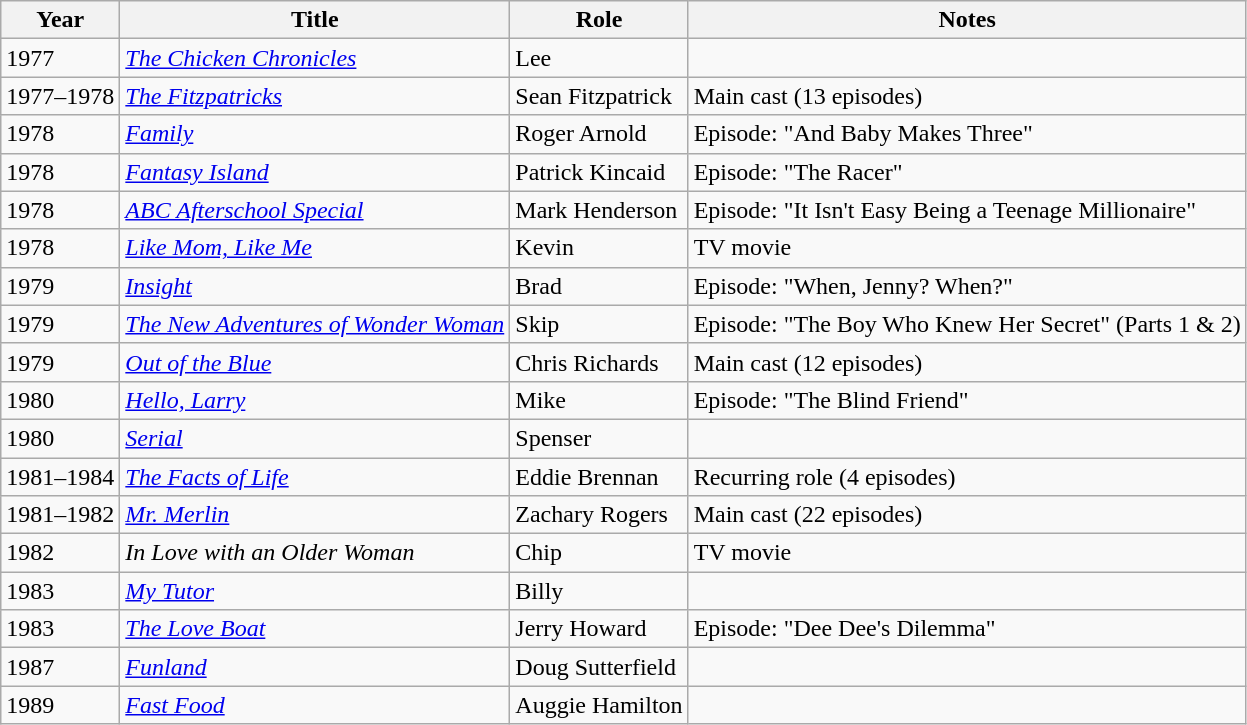<table class=wikitable>
<tr>
<th>Year</th>
<th>Title</th>
<th>Role</th>
<th>Notes</th>
</tr>
<tr>
<td>1977</td>
<td><em><a href='#'>The Chicken Chronicles</a></em></td>
<td>Lee</td>
<td></td>
</tr>
<tr>
<td>1977–1978</td>
<td><em><a href='#'>The Fitzpatricks</a></em></td>
<td>Sean Fitzpatrick</td>
<td>Main cast (13 episodes)</td>
</tr>
<tr>
<td>1978</td>
<td><em><a href='#'>Family</a></em></td>
<td>Roger Arnold</td>
<td>Episode: "And Baby Makes Three"</td>
</tr>
<tr>
<td>1978</td>
<td><em><a href='#'>Fantasy Island</a></em></td>
<td>Patrick Kincaid</td>
<td>Episode: "The Racer"</td>
</tr>
<tr>
<td>1978</td>
<td><em><a href='#'>ABC Afterschool Special</a></em></td>
<td>Mark Henderson</td>
<td>Episode: "It Isn't Easy Being a Teenage Millionaire"</td>
</tr>
<tr>
<td>1978</td>
<td><em><a href='#'>Like Mom, Like Me</a></em></td>
<td>Kevin</td>
<td>TV movie</td>
</tr>
<tr>
<td>1979</td>
<td><em><a href='#'>Insight</a></em></td>
<td>Brad</td>
<td>Episode: "When, Jenny? When?"</td>
</tr>
<tr>
<td>1979</td>
<td><em><a href='#'>The New Adventures of Wonder Woman</a></em></td>
<td>Skip</td>
<td>Episode: "The Boy Who Knew Her Secret" (Parts 1 & 2)</td>
</tr>
<tr>
<td>1979</td>
<td><em><a href='#'>Out of the Blue</a></em></td>
<td>Chris Richards</td>
<td>Main cast (12 episodes)</td>
</tr>
<tr>
<td>1980</td>
<td><em><a href='#'>Hello, Larry</a></em></td>
<td>Mike</td>
<td>Episode: "The Blind Friend"</td>
</tr>
<tr>
<td>1980</td>
<td><em><a href='#'>Serial</a></em></td>
<td>Spenser</td>
<td></td>
</tr>
<tr>
<td>1981–1984</td>
<td><em><a href='#'>The Facts of Life</a></em></td>
<td>Eddie Brennan</td>
<td>Recurring role (4 episodes)</td>
</tr>
<tr>
<td>1981–1982</td>
<td><em><a href='#'>Mr. Merlin</a></em></td>
<td>Zachary Rogers</td>
<td>Main cast (22 episodes)</td>
</tr>
<tr>
<td>1982</td>
<td><em>In Love with an Older Woman</em></td>
<td>Chip</td>
<td>TV movie</td>
</tr>
<tr>
<td>1983</td>
<td><em><a href='#'>My Tutor</a></em></td>
<td>Billy</td>
<td></td>
</tr>
<tr>
<td>1983</td>
<td><em><a href='#'>The Love Boat</a></em></td>
<td>Jerry Howard</td>
<td>Episode: "Dee Dee's Dilemma"</td>
</tr>
<tr>
<td>1987</td>
<td><em><a href='#'>Funland</a></em></td>
<td>Doug Sutterfield</td>
<td></td>
</tr>
<tr>
<td>1989</td>
<td><em><a href='#'>Fast Food</a></em></td>
<td>Auggie Hamilton</td>
<td></td>
</tr>
</table>
